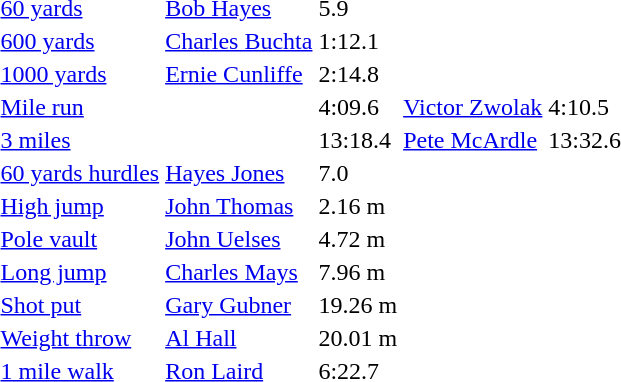<table>
<tr>
<td><a href='#'>60 yards</a></td>
<td><a href='#'>Bob Hayes</a></td>
<td>5.9</td>
<td></td>
<td></td>
<td></td>
<td></td>
</tr>
<tr>
<td><a href='#'>600 yards</a></td>
<td><a href='#'>Charles Buchta</a></td>
<td>1:12.1</td>
<td></td>
<td></td>
<td></td>
<td></td>
</tr>
<tr>
<td><a href='#'>1000 yards</a></td>
<td><a href='#'>Ernie Cunliffe</a></td>
<td>2:14.8</td>
<td></td>
<td></td>
<td></td>
<td></td>
</tr>
<tr>
<td><a href='#'>Mile run</a></td>
<td></td>
<td>4:09.6</td>
<td><a href='#'>Victor Zwolak</a></td>
<td>4:10.5</td>
<td></td>
<td></td>
</tr>
<tr>
<td><a href='#'>3 miles</a></td>
<td></td>
<td>13:18.4</td>
<td><a href='#'>Pete McArdle</a></td>
<td>13:32.6</td>
<td></td>
<td></td>
</tr>
<tr>
<td><a href='#'>60 yards hurdles</a></td>
<td><a href='#'>Hayes Jones</a></td>
<td>7.0</td>
<td></td>
<td></td>
<td></td>
<td></td>
</tr>
<tr>
<td><a href='#'>High jump</a></td>
<td><a href='#'>John Thomas</a></td>
<td>2.16 m</td>
<td></td>
<td></td>
<td></td>
<td></td>
</tr>
<tr>
<td><a href='#'>Pole vault</a></td>
<td><a href='#'>John Uelses</a></td>
<td>4.72 m</td>
<td></td>
<td></td>
<td></td>
<td></td>
</tr>
<tr>
<td><a href='#'>Long jump</a></td>
<td><a href='#'>Charles Mays</a></td>
<td>7.96 m</td>
<td></td>
<td></td>
<td></td>
<td></td>
</tr>
<tr>
<td><a href='#'>Shot put</a></td>
<td><a href='#'>Gary Gubner</a></td>
<td>19.26 m</td>
<td></td>
<td></td>
<td></td>
<td></td>
</tr>
<tr>
<td><a href='#'>Weight throw</a></td>
<td><a href='#'>Al Hall</a></td>
<td>20.01 m</td>
<td></td>
<td></td>
<td></td>
<td></td>
</tr>
<tr>
<td><a href='#'>1 mile walk</a></td>
<td><a href='#'>Ron Laird</a></td>
<td>6:22.7</td>
<td></td>
<td></td>
<td></td>
<td></td>
</tr>
</table>
